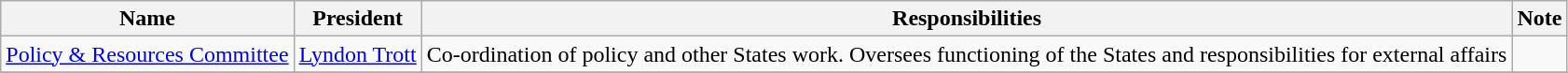<table class="wikitable">
<tr>
<th>Name</th>
<th>President</th>
<th>Responsibilities</th>
<th>Note</th>
</tr>
<tr>
<td><a href='#'>Policy & Resources Committee</a></td>
<td><a href='#'>Lyndon Trott</a></td>
<td>Co-ordination of policy and other States work. Oversees functioning of the States and responsibilities for external affairs</td>
<td></td>
</tr>
<tr>
</tr>
</table>
